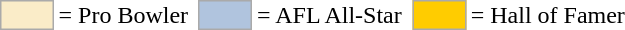<table>
<tr>
<td style="background-color:#faecc8; border:1px solid #aaaaaa; width:2em;"></td>
<td>= Pro Bowler</td>
<td></td>
<td style="background-color:lightsteelblue; border:1px solid #aaaaaa; width:2em;"></td>
<td>= AFL All-Star</td>
<td></td>
<td style="background-color:#FFCC00; border:1px solid #aaaaaa; width:2em;"></td>
<td>= Hall of Famer</td>
</tr>
</table>
